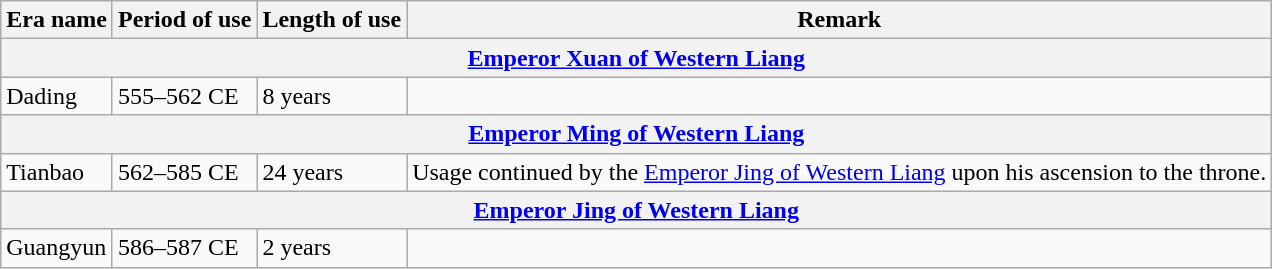<table class="wikitable">
<tr>
<th>Era name</th>
<th>Period of use</th>
<th>Length of use</th>
<th>Remark</th>
</tr>
<tr>
<th colspan="4"><a href='#'>Emperor Xuan of Western Liang</a><br></th>
</tr>
<tr>
<td>Dading<br></td>
<td>555–562 CE</td>
<td>8 years</td>
<td></td>
</tr>
<tr>
<th colspan="4"><a href='#'>Emperor Ming of Western Liang</a><br></th>
</tr>
<tr>
<td>Tianbao<br></td>
<td>562–585 CE</td>
<td>24 years</td>
<td>Usage continued by the <a href='#'>Emperor Jing of Western Liang</a> upon his ascension to the throne.</td>
</tr>
<tr>
<th colspan="4"><a href='#'>Emperor Jing of Western Liang</a><br></th>
</tr>
<tr>
<td>Guangyun<br></td>
<td>586–587 CE</td>
<td>2 years</td>
<td></td>
</tr>
</table>
